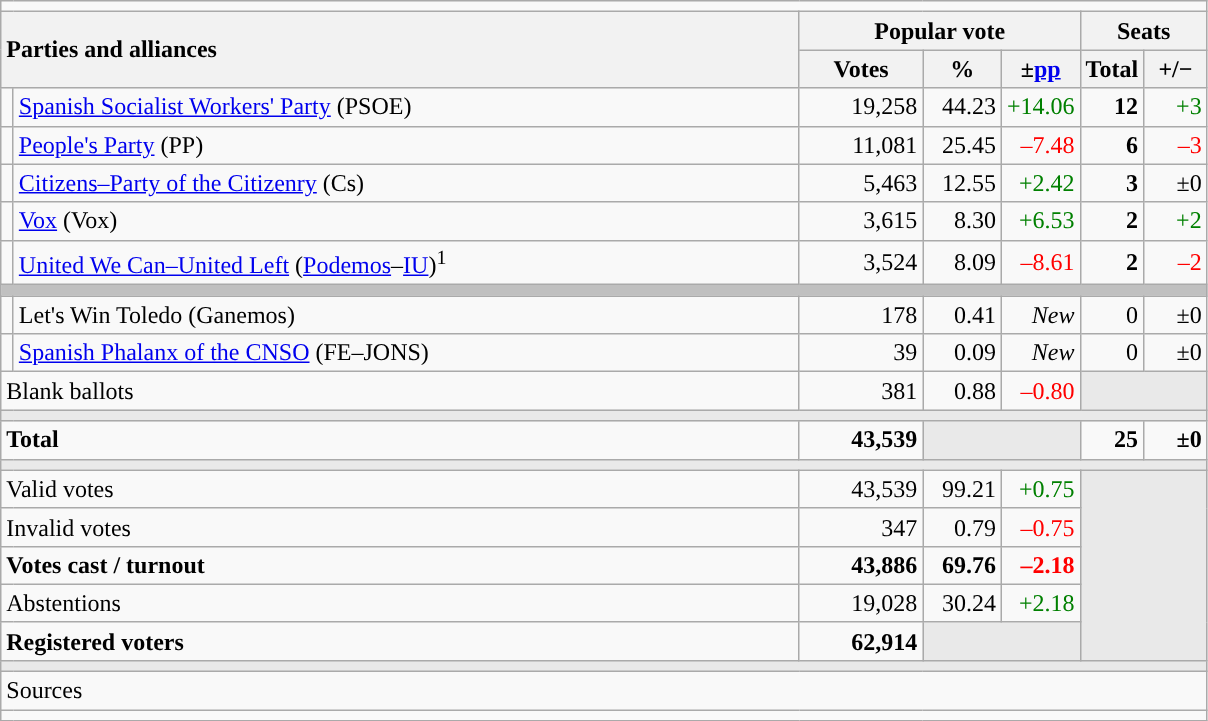<table class="wikitable" style="text-align:right;">
<tr>
<td colspan="7"></td>
</tr>
<tr>
<th style="text-align:left;" rowspan="2" colspan="2" width="525">Parties and alliances</th>
<th colspan="3">Popular vote</th>
<th colspan="2">Seats</th>
</tr>
<tr>
<th width="75">Votes</th>
<th width="45">%</th>
<th width="45">±<a href='#'>pp</a></th>
<th width="35">Total</th>
<th width="35">+/−</th>
</tr>
<tr>
<td width="1" style="color:inherit;background:"></td>
<td align="left"><a href='#'>Spanish Socialist Workers' Party</a> (PSOE)</td>
<td>19,258</td>
<td>44.23</td>
<td style="color:green;">+14.06</td>
<td><strong>12</strong></td>
<td style="color:green;">+3</td>
</tr>
<tr>
<td style="color:inherit;background:"></td>
<td align="left"><a href='#'>People's Party</a> (PP)</td>
<td>11,081</td>
<td>25.45</td>
<td style="color:red;">–7.48</td>
<td><strong>6</strong></td>
<td style="color:red;">–3</td>
</tr>
<tr>
<td style="color:inherit;background:"></td>
<td align="left"><a href='#'>Citizens–Party of the Citizenry</a> (Cs)</td>
<td>5,463</td>
<td>12.55</td>
<td style="color:green;">+2.42</td>
<td><strong>3</strong></td>
<td>±0</td>
</tr>
<tr>
<td style="color:inherit;background:"></td>
<td align="left"><a href='#'>Vox</a> (Vox)</td>
<td>3,615</td>
<td>8.30</td>
<td style="color:green;">+6.53</td>
<td><strong>2</strong></td>
<td style="color:green;">+2</td>
</tr>
<tr>
<td style="color:inherit;background:"></td>
<td align="left"><a href='#'>United We Can–United Left</a> (<a href='#'>Podemos</a>–<a href='#'>IU</a>)<sup>1</sup></td>
<td>3,524</td>
<td>8.09</td>
<td style="color:red;">–8.61</td>
<td><strong>2</strong></td>
<td style="color:red;">–2</td>
</tr>
<tr>
<td colspan="7" bgcolor="#C0C0C0"></td>
</tr>
<tr>
<td style="color:inherit;background:"></td>
<td align="left">Let's Win Toledo (Ganemos)</td>
<td>178</td>
<td>0.41</td>
<td><em>New</em></td>
<td>0</td>
<td>±0</td>
</tr>
<tr>
<td style="color:inherit;background:"></td>
<td align="left"><a href='#'>Spanish Phalanx of the CNSO</a> (FE–JONS)</td>
<td>39</td>
<td>0.09</td>
<td><em>New</em></td>
<td>0</td>
<td>±0</td>
</tr>
<tr>
<td align="left" colspan="2">Blank ballots</td>
<td>381</td>
<td>0.88</td>
<td style="color:red;">–0.80</td>
<td bgcolor="#E9E9E9" colspan="2"></td>
</tr>
<tr>
<td colspan="7" bgcolor="#E9E9E9"></td>
</tr>
<tr style="font-weight:bold;">
<td align="left" colspan="2">Total</td>
<td>43,539</td>
<td bgcolor="#E9E9E9" colspan="2"></td>
<td>25</td>
<td>±0</td>
</tr>
<tr>
<td colspan="7" bgcolor="#E9E9E9"></td>
</tr>
<tr>
<td align="left" colspan="2">Valid votes</td>
<td>43,539</td>
<td>99.21</td>
<td style="color:green;">+0.75</td>
<td bgcolor="#E9E9E9" colspan="2" rowspan="5"></td>
</tr>
<tr>
<td align="left" colspan="2">Invalid votes</td>
<td>347</td>
<td>0.79</td>
<td style="color:red;">–0.75</td>
</tr>
<tr style="font-weight:bold;">
<td align="left" colspan="2">Votes cast / turnout</td>
<td>43,886</td>
<td>69.76</td>
<td style="color:red;">–2.18</td>
</tr>
<tr>
<td align="left" colspan="2">Abstentions</td>
<td>19,028</td>
<td>30.24</td>
<td style="color:green;">+2.18</td>
</tr>
<tr style="font-weight:bold;">
<td align="left" colspan="2">Registered voters</td>
<td>62,914</td>
<td bgcolor="#E9E9E9" colspan="2"></td>
</tr>
<tr>
<td colspan="7" bgcolor="#E9E9E9"></td>
</tr>
<tr>
<td align="left" colspan="7">Sources</td>
</tr>
<tr>
<td colspan="7" style="text-align:left; max-width:790px;"></td>
</tr>
</table>
